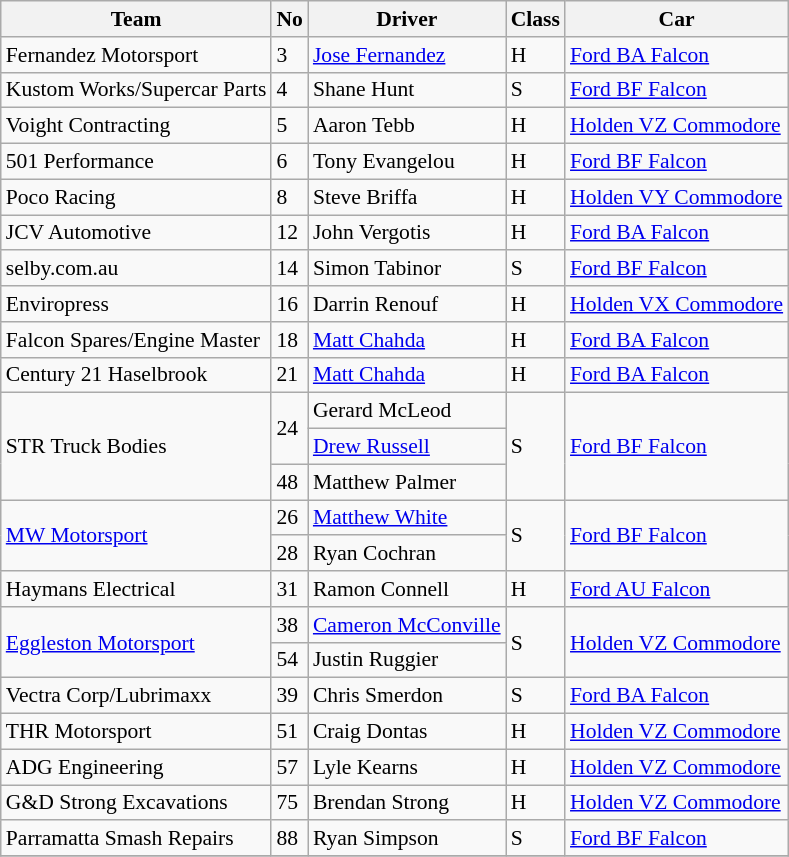<table class="wikitable" style="font-size: 90%;">
<tr>
<th>Team</th>
<th>No</th>
<th>Driver</th>
<th>Class</th>
<th>Car</th>
</tr>
<tr>
<td>Fernandez Motorsport</td>
<td>3</td>
<td><a href='#'>Jose Fernandez</a></td>
<td>H</td>
<td><a href='#'>Ford BA Falcon</a></td>
</tr>
<tr>
<td>Kustom Works/Supercar Parts</td>
<td>4</td>
<td>Shane Hunt</td>
<td>S</td>
<td><a href='#'>Ford BF Falcon</a></td>
</tr>
<tr>
<td>Voight Contracting</td>
<td>5</td>
<td>Aaron Tebb</td>
<td>H</td>
<td><a href='#'>Holden VZ Commodore</a></td>
</tr>
<tr>
<td>501 Performance</td>
<td>6</td>
<td>Tony Evangelou</td>
<td>H</td>
<td><a href='#'>Ford BF Falcon</a></td>
</tr>
<tr>
<td>Poco Racing</td>
<td>8</td>
<td>Steve Briffa</td>
<td>H</td>
<td><a href='#'>Holden VY Commodore</a></td>
</tr>
<tr>
<td>JCV Automotive</td>
<td>12</td>
<td>John Vergotis</td>
<td>H</td>
<td><a href='#'>Ford BA Falcon</a></td>
</tr>
<tr>
<td>selby.com.au</td>
<td>14</td>
<td>Simon Tabinor</td>
<td>S</td>
<td><a href='#'>Ford BF Falcon</a></td>
</tr>
<tr>
<td>Enviropress</td>
<td>16</td>
<td>Darrin Renouf</td>
<td>H</td>
<td><a href='#'>Holden VX Commodore</a></td>
</tr>
<tr>
<td>Falcon Spares/Engine Master</td>
<td>18</td>
<td><a href='#'>Matt Chahda</a></td>
<td>H</td>
<td><a href='#'>Ford BA Falcon</a></td>
</tr>
<tr>
<td>Century 21 Haselbrook</td>
<td>21</td>
<td><a href='#'>Matt Chahda</a></td>
<td>H</td>
<td><a href='#'>Ford BA Falcon</a></td>
</tr>
<tr>
<td rowspan=3>STR Truck Bodies</td>
<td rowspan=2>24</td>
<td>Gerard McLeod</td>
<td rowspan=3>S</td>
<td rowspan=3><a href='#'>Ford BF Falcon</a></td>
</tr>
<tr>
<td><a href='#'>Drew Russell</a></td>
</tr>
<tr>
<td>48</td>
<td>Matthew Palmer</td>
</tr>
<tr>
<td rowspan=2><a href='#'>MW Motorsport</a></td>
<td>26</td>
<td><a href='#'>Matthew White</a></td>
<td rowspan=2>S</td>
<td rowspan=2><a href='#'>Ford BF Falcon</a></td>
</tr>
<tr>
<td>28</td>
<td>Ryan Cochran</td>
</tr>
<tr>
<td>Haymans Electrical</td>
<td>31</td>
<td>Ramon Connell</td>
<td>H</td>
<td><a href='#'>Ford AU Falcon</a></td>
</tr>
<tr>
<td rowspan=2><a href='#'>Eggleston Motorsport</a></td>
<td>38</td>
<td><a href='#'>Cameron McConville</a></td>
<td rowspan=2>S</td>
<td rowspan=2><a href='#'>Holden VZ Commodore</a></td>
</tr>
<tr>
<td>54</td>
<td>Justin Ruggier</td>
</tr>
<tr>
<td>Vectra Corp/Lubrimaxx</td>
<td>39</td>
<td>Chris Smerdon</td>
<td>S</td>
<td><a href='#'>Ford BA Falcon</a></td>
</tr>
<tr>
<td>THR Motorsport</td>
<td>51</td>
<td>Craig Dontas</td>
<td>H</td>
<td><a href='#'>Holden VZ Commodore</a></td>
</tr>
<tr>
<td>ADG Engineering</td>
<td>57</td>
<td>Lyle Kearns</td>
<td>H</td>
<td><a href='#'>Holden VZ Commodore</a></td>
</tr>
<tr>
<td>G&D Strong Excavations</td>
<td>75</td>
<td>Brendan Strong</td>
<td>H</td>
<td><a href='#'>Holden VZ Commodore</a></td>
</tr>
<tr>
<td>Parramatta Smash Repairs</td>
<td>88</td>
<td>Ryan Simpson</td>
<td>S</td>
<td><a href='#'>Ford BF Falcon</a></td>
</tr>
<tr>
</tr>
</table>
